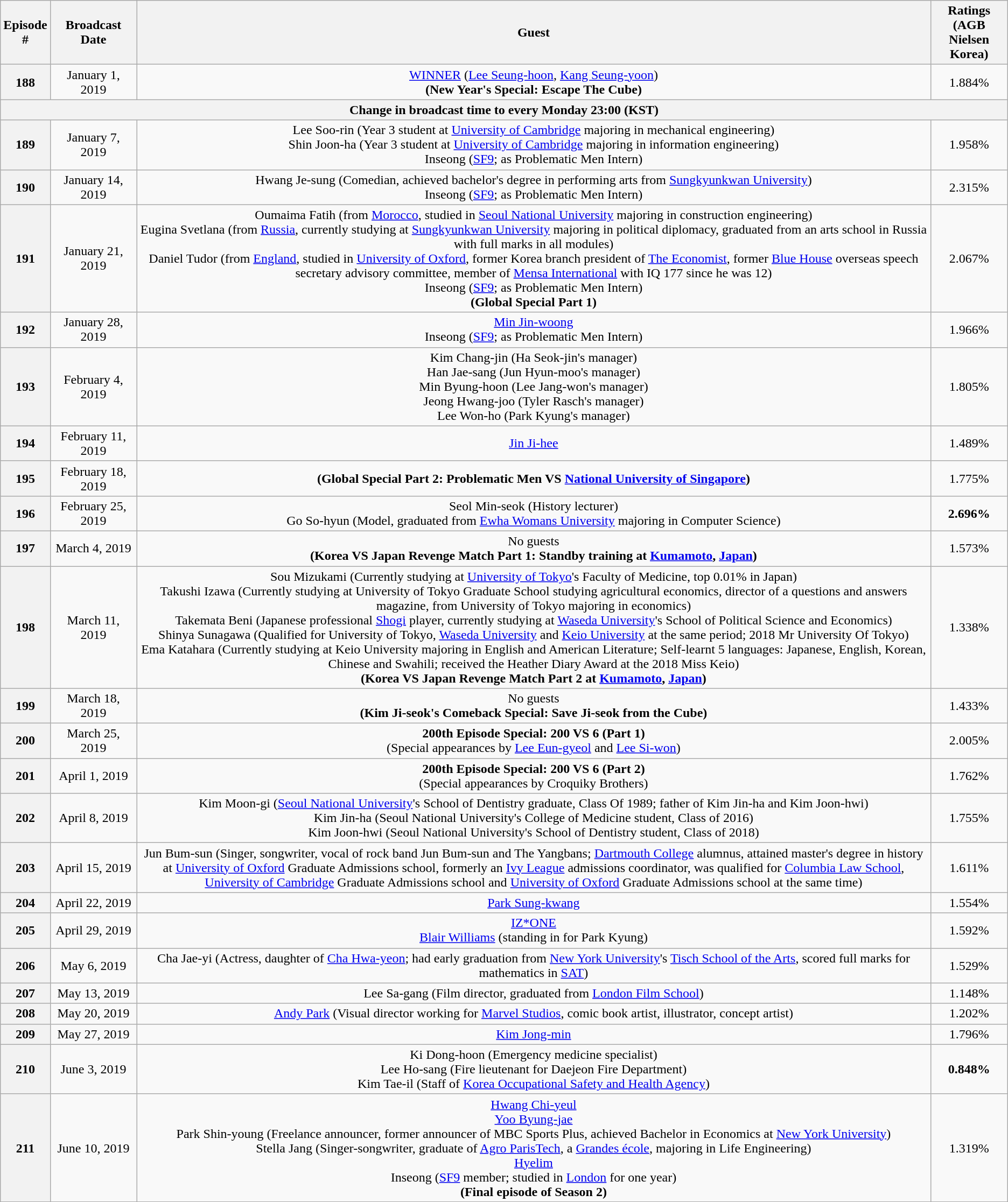<table class="wikitable sortable" style="text-align:center">
<tr>
<th>Episode #</th>
<th width=110>Broadcast Date</th>
<th width=1270>Guest</th>
<th width=100>Ratings (AGB Nielsen Korea)</th>
</tr>
<tr style="text-align:center;">
<th>188</th>
<td>January 1, 2019</td>
<td><a href='#'>WINNER</a> (<a href='#'>Lee Seung-hoon</a>, <a href='#'>Kang Seung-yoon</a>)<br><strong>(New Year's Special: Escape The Cube)</strong></td>
<td>1.884%</td>
</tr>
<tr>
<th colspan="4">Change in broadcast time to every Monday 23:00 (KST)</th>
</tr>
<tr>
<th>189</th>
<td>January 7, 2019</td>
<td>Lee Soo-rin (Year 3 student at <a href='#'>University of Cambridge</a> majoring in mechanical engineering)<br>Shin Joon-ha (Year 3 student at <a href='#'>University of Cambridge</a> majoring in information engineering)<br>Inseong (<a href='#'>SF9</a>; as Problematic Men Intern)</td>
<td>1.958%</td>
</tr>
<tr>
<th>190</th>
<td>January 14, 2019</td>
<td>Hwang Je-sung (Comedian, achieved bachelor's degree in performing arts from <a href='#'>Sungkyunkwan University</a>)<br>Inseong (<a href='#'>SF9</a>; as Problematic Men Intern)</td>
<td>2.315%</td>
</tr>
<tr>
<th>191</th>
<td>January 21, 2019</td>
<td>Oumaima Fatih (from <a href='#'>Morocco</a>, studied in <a href='#'>Seoul National University</a> majoring in construction engineering)<br>Eugina Svetlana (from <a href='#'>Russia</a>, currently studying at <a href='#'>Sungkyunkwan University</a> majoring in political diplomacy, graduated from an arts school in Russia with full marks in all modules)<br>Daniel Tudor (from <a href='#'>England</a>, studied in <a href='#'>University of Oxford</a>, former Korea branch president of <a href='#'>The Economist</a>, former <a href='#'>Blue House</a> overseas speech secretary advisory committee, member of <a href='#'>Mensa International</a> with IQ 177 since he was 12)<br>Inseong (<a href='#'>SF9</a>; as Problematic Men Intern)<br><strong>(Global Special Part 1)</strong></td>
<td>2.067%</td>
</tr>
<tr>
<th>192</th>
<td>January 28, 2019</td>
<td><a href='#'>Min Jin-woong</a><br>Inseong (<a href='#'>SF9</a>; as Problematic Men Intern)</td>
<td>1.966%</td>
</tr>
<tr>
<th>193</th>
<td>February 4, 2019</td>
<td>Kim Chang-jin (Ha Seok-jin's manager)<br>Han Jae-sang (Jun Hyun-moo's manager)<br>Min Byung-hoon (Lee Jang-won's manager)<br>Jeong Hwang-joo (Tyler Rasch's manager)<br>Lee Won-ho (Park Kyung's manager)</td>
<td>1.805%</td>
</tr>
<tr>
<th>194</th>
<td>February 11, 2019</td>
<td><a href='#'>Jin Ji-hee</a></td>
<td>1.489%</td>
</tr>
<tr>
<th>195</th>
<td>February 18, 2019</td>
<td><strong>(Global Special Part 2: Problematic Men VS <a href='#'>National University of Singapore</a>)</strong></td>
<td>1.775%</td>
</tr>
<tr>
<th>196</th>
<td>February 25, 2019</td>
<td>Seol Min-seok (History lecturer)<br>Go So-hyun (Model, graduated from <a href='#'>Ewha Womans University</a> majoring in Computer Science)</td>
<td><span><strong>2.696%</strong></span></td>
</tr>
<tr>
<th>197</th>
<td>March 4, 2019</td>
<td>No guests<br><strong>(Korea VS Japan Revenge Match Part 1: Standby training at <a href='#'>Kumamoto</a>, <a href='#'>Japan</a>)</strong></td>
<td>1.573%</td>
</tr>
<tr>
<th>198</th>
<td>March 11, 2019</td>
<td>Sou Mizukami (Currently studying at <a href='#'>University of Tokyo</a>'s Faculty of Medicine, top 0.01% in Japan)<br>Takushi Izawa (Currently studying at University of Tokyo Graduate School studying agricultural economics, director of a questions and answers magazine, from University of Tokyo majoring in economics)<br>Takemata Beni (Japanese professional <a href='#'>Shogi</a> player, currently studying at <a href='#'>Waseda University</a>'s School of Political Science and Economics)<br>Shinya Sunagawa (Qualified for University of Tokyo, <a href='#'>Waseda University</a> and <a href='#'>Keio University</a> at the same period; 2018 Mr University Of Tokyo)<br>Ema Katahara (Currently studying at Keio University majoring in English and American Literature; Self-learnt 5 languages: Japanese, English, Korean, Chinese and Swahili; received the Heather Diary Award at the 2018 Miss Keio)<br><strong>(Korea VS Japan Revenge Match Part 2 at <a href='#'>Kumamoto</a>, <a href='#'>Japan</a>)</strong></td>
<td>1.338%</td>
</tr>
<tr>
<th>199</th>
<td>March 18, 2019</td>
<td>No guests<br><strong>(Kim Ji-seok's Comeback Special: Save Ji-seok from the Cube) </strong></td>
<td>1.433%</td>
</tr>
<tr>
<th>200</th>
<td>March 25, 2019</td>
<td><strong>200th Episode Special: 200 VS 6 (Part 1)</strong><br>(Special appearances by <a href='#'>Lee Eun-gyeol</a> and <a href='#'>Lee Si-won</a>)</td>
<td>2.005%</td>
</tr>
<tr>
<th>201</th>
<td>April 1, 2019</td>
<td><strong>200th Episode Special: 200 VS 6 (Part 2)</strong><br>(Special appearances by Croquiky Brothers)</td>
<td>1.762%</td>
</tr>
<tr>
<th>202</th>
<td>April 8, 2019</td>
<td>Kim Moon-gi (<a href='#'>Seoul National University</a>'s School of Dentistry graduate, Class Of 1989; father of Kim Jin-ha and Kim Joon-hwi)<br>Kim Jin-ha (Seoul National University's College of Medicine student, Class of 2016)<br>Kim Joon-hwi (Seoul National University's School of Dentistry student, Class of 2018)</td>
<td>1.755%</td>
</tr>
<tr>
<th>203</th>
<td>April 15, 2019</td>
<td>Jun Bum-sun (Singer, songwriter, vocal of rock band Jun Bum-sun and The Yangbans; <a href='#'>Dartmouth College</a> alumnus, attained master's degree in history at <a href='#'>University of Oxford</a> Graduate Admissions school, formerly an <a href='#'>Ivy League</a> admissions coordinator, was qualified for <a href='#'>Columbia Law School</a>, <a href='#'>University of Cambridge</a> Graduate Admissions school and <a href='#'>University of Oxford</a> Graduate Admissions school at the same time)</td>
<td>1.611%</td>
</tr>
<tr>
<th>204</th>
<td>April 22, 2019</td>
<td><a href='#'>Park Sung-kwang</a></td>
<td>1.554%</td>
</tr>
<tr>
<th>205</th>
<td>April 29, 2019</td>
<td><a href='#'>IZ*ONE</a><br><a href='#'>Blair Williams</a> (standing in for Park Kyung)</td>
<td>1.592%</td>
</tr>
<tr>
<th>206</th>
<td>May 6, 2019</td>
<td>Cha Jae-yi (Actress, daughter of <a href='#'>Cha Hwa-yeon</a>; had early graduation from <a href='#'>New York University</a>'s <a href='#'>Tisch School of the Arts</a>, scored full marks for mathematics in <a href='#'>SAT</a>)</td>
<td>1.529%</td>
</tr>
<tr>
<th>207</th>
<td>May 13, 2019</td>
<td>Lee Sa-gang (Film director, graduated from <a href='#'>London Film School</a>)</td>
<td>1.148%</td>
</tr>
<tr>
<th>208</th>
<td>May 20, 2019</td>
<td><a href='#'>Andy Park</a> (Visual director working for <a href='#'>Marvel Studios</a>, comic book artist, illustrator, concept artist)</td>
<td>1.202%</td>
</tr>
<tr>
<th>209</th>
<td>May 27, 2019</td>
<td><a href='#'>Kim Jong-min</a></td>
<td>1.796%</td>
</tr>
<tr>
<th>210</th>
<td>June 3, 2019</td>
<td>Ki Dong-hoon (Emergency medicine specialist)<br>Lee Ho-sang (Fire lieutenant for Daejeon Fire Department)<br>Kim Tae-il (Staff of <a href='#'>Korea Occupational Safety and Health Agency</a>)</td>
<td><span><strong>0.848%</strong></span></td>
</tr>
<tr>
<th>211</th>
<td>June 10, 2019</td>
<td><a href='#'>Hwang Chi-yeul</a><br><a href='#'>Yoo Byung-jae</a><br>Park Shin-young (Freelance announcer, former announcer of MBC Sports Plus, achieved Bachelor in Economics at <a href='#'>New York University</a>)<br>Stella Jang (Singer-songwriter, graduate of <a href='#'>Agro ParisTech</a>, a <a href='#'>Grandes école</a>, majoring in Life Engineering)<br><a href='#'>Hyelim</a><br>Inseong (<a href='#'>SF9</a> member; studied in <a href='#'>London</a> for one year)<br><strong>(Final episode of Season 2)</strong></td>
<td>1.319%</td>
</tr>
<tr>
</tr>
</table>
